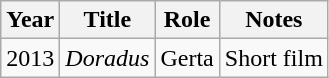<table class="wikitable sortable">
<tr>
<th>Year</th>
<th>Title</th>
<th>Role</th>
<th class="unsortable">Notes</th>
</tr>
<tr>
<td>2013</td>
<td><em>Doradus</em></td>
<td>Gerta</td>
<td>Short film</td>
</tr>
</table>
